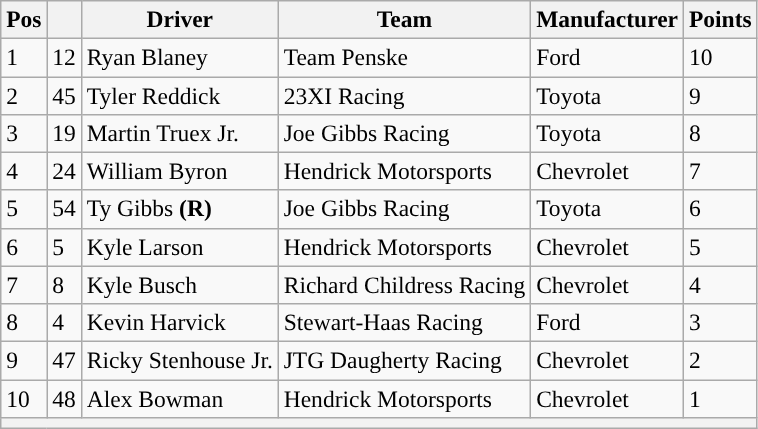<table class="wikitable" style="font-size:98%">
<tr>
<th>Pos</th>
<th></th>
<th>Driver</th>
<th>Team</th>
<th>Manufacturer</th>
<th>Points</th>
</tr>
<tr>
<td>1</td>
<td>12</td>
<td>Ryan Blaney</td>
<td>Team Penske</td>
<td>Ford</td>
<td>10</td>
</tr>
<tr>
<td>2</td>
<td>45</td>
<td>Tyler Reddick</td>
<td>23XI Racing</td>
<td>Toyota</td>
<td>9</td>
</tr>
<tr>
<td>3</td>
<td>19</td>
<td>Martin Truex Jr.</td>
<td>Joe Gibbs Racing</td>
<td>Toyota</td>
<td>8</td>
</tr>
<tr>
<td>4</td>
<td>24</td>
<td>William Byron</td>
<td>Hendrick Motorsports</td>
<td>Chevrolet</td>
<td>7</td>
</tr>
<tr>
<td>5</td>
<td>54</td>
<td>Ty Gibbs <strong>(R)</strong></td>
<td>Joe Gibbs Racing</td>
<td>Toyota</td>
<td>6</td>
</tr>
<tr>
<td>6</td>
<td>5</td>
<td>Kyle Larson</td>
<td>Hendrick Motorsports</td>
<td>Chevrolet</td>
<td>5</td>
</tr>
<tr>
<td>7</td>
<td>8</td>
<td>Kyle Busch</td>
<td>Richard Childress Racing</td>
<td>Chevrolet</td>
<td>4</td>
</tr>
<tr>
<td>8</td>
<td>4</td>
<td>Kevin Harvick</td>
<td>Stewart-Haas Racing</td>
<td>Ford</td>
<td>3</td>
</tr>
<tr>
<td>9</td>
<td>47</td>
<td>Ricky Stenhouse Jr.</td>
<td>JTG Daugherty Racing</td>
<td>Chevrolet</td>
<td>2</td>
</tr>
<tr>
<td>10</td>
<td>48</td>
<td>Alex Bowman</td>
<td>Hendrick Motorsports</td>
<td>Chevrolet</td>
<td>1</td>
</tr>
<tr>
<th colspan="6"></th>
</tr>
</table>
